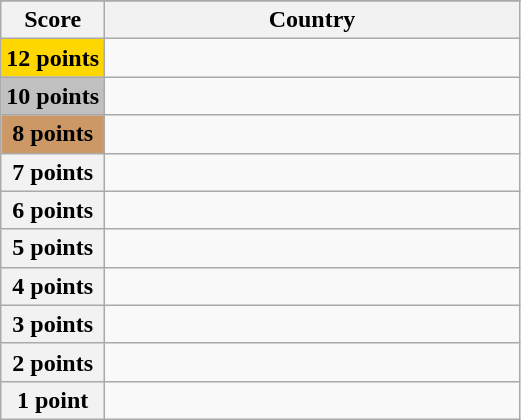<table class="wikitable">
<tr>
</tr>
<tr>
<th scope="col" width="20%">Score</th>
<th scope="col">Country</th>
</tr>
<tr>
<th scope="row" style="background:gold">12 points</th>
<td></td>
</tr>
<tr>
<th scope="row" style="background:silver">10 points</th>
<td></td>
</tr>
<tr>
<th scope="row" style="background:#CC9966">8 points</th>
<td></td>
</tr>
<tr>
<th scope="row">7 points</th>
<td></td>
</tr>
<tr>
<th scope="row">6 points</th>
<td></td>
</tr>
<tr>
<th scope="row">5 points</th>
<td></td>
</tr>
<tr>
<th scope="row">4 points</th>
<td></td>
</tr>
<tr>
<th scope="row">3 points</th>
<td></td>
</tr>
<tr>
<th scope="row">2 points</th>
<td></td>
</tr>
<tr>
<th scope="row">1 point</th>
<td></td>
</tr>
</table>
